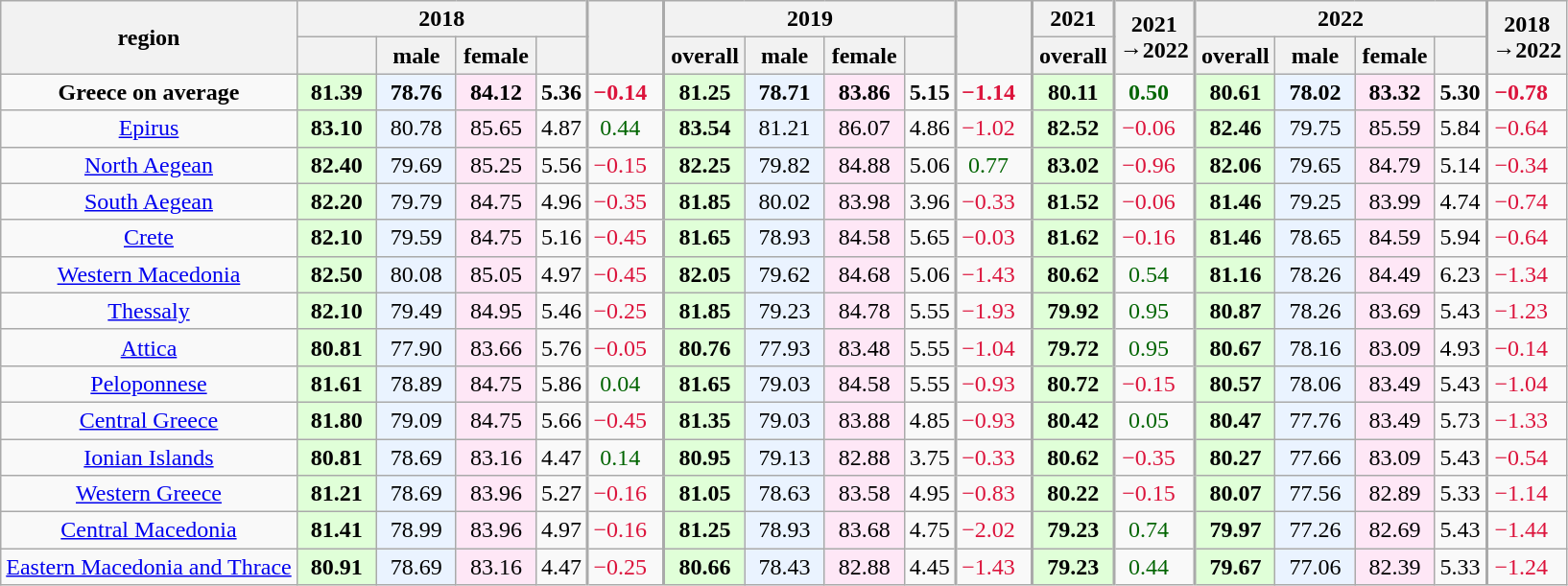<table class="wikitable sortable mw-datatable static-row-numbers sort-under col1left col6right col11right col13right col18right" style="text-align:center;">
<tr>
<th rowspan=2 style="vertical-align:middle;">region</th>
<th colspan=4>2018</th>
<th rowspan=2 style="vertical-align:middle;border-left-width:2px;"></th>
<th colspan=4 style="border-left-width:2px;">2019</th>
<th rowspan=2 style="vertical-align:middle;border-left-width:2px;"></th>
<th style="border-left-width:2px;">2021</th>
<th rowspan=2 style="vertical-align:middle;border-left-width:2px;">2021<br>→2022</th>
<th colspan=4 style="border-left-width:2px;">2022</th>
<th rowspan=2 style="vertical-align:middle;border-left-width:2px;">2018<br>→2022</th>
</tr>
<tr>
<th style="vertical-align:middle;min-width:3em;"></th>
<th style="vertical-align:middle;min-width:3em;">male</th>
<th style="vertical-align:middle;min-width:3em;">female</th>
<th></th>
<th style="vertical-align:middle;min-width:3em;border-left-width:2px;">overall</th>
<th style="vertical-align:middle;min-width:3em;">male</th>
<th style="vertical-align:middle;min-width:3em;">female</th>
<th></th>
<th style="vertical-align:middle;min-width:3em;border-left-width:2px;">overall</th>
<th style="vertical-align:middle;min-width:3em;border-left-width:2px;">overall</th>
<th style="vertical-align:middle;min-width:3em;">male</th>
<th style="vertical-align:middle;min-width:3em;">female</th>
<th></th>
</tr>
<tr class=static-row-header>
<td><strong>Greece on average</strong></td>
<td style="background:#e0ffd8;"><strong>81.39</strong></td>
<td style="background:#eaf3ff;"><strong>78.76</strong></td>
<td style="background:#fee7f6;"><strong>84.12</strong></td>
<td><strong>5.36</strong></td>
<td style="padding-right:1.5ex;color:crimson;border-left-width:2px;"><strong>−0.14</strong></td>
<td style="background:#e0ffd8;border-left-width:2px;"><strong>81.25</strong></td>
<td style="background:#eaf3ff;"><strong>78.71</strong></td>
<td style="background:#fee7f6;"><strong>83.86</strong></td>
<td><strong>5.15</strong></td>
<td style="padding-right:1.5ex;color:crimson;border-left-width:2px;"><strong>−1.14</strong></td>
<td style="background:#e0ffd8;border-left-width:2px;"><strong>80.11</strong></td>
<td style="padding-right:1.5ex;color:darkgreen;border-left-width:2px;"><strong>0.50</strong></td>
<td style="background:#e0ffd8;border-left-width:2px;"><strong>80.61</strong></td>
<td style="background:#eaf3ff;"><strong>78.02</strong></td>
<td style="background:#fee7f6;"><strong>83.32</strong></td>
<td><strong>5.30</strong></td>
<td style="padding-right:1.5ex;color:crimson;border-left-width:2px;"><strong>−0.78</strong></td>
</tr>
<tr>
<td><a href='#'>Epirus</a></td>
<td style="background:#e0ffd8;"><strong>83.10</strong></td>
<td style="background:#eaf3ff;">80.78</td>
<td style="background:#fee7f6;">85.65</td>
<td>4.87</td>
<td style="padding-right:1.5ex;color:darkgreen;border-left-width:2px;">0.44</td>
<td style="background:#e0ffd8;border-left-width:2px;"><strong>83.54</strong></td>
<td style="background:#eaf3ff;">81.21</td>
<td style="background:#fee7f6;">86.07</td>
<td>4.86</td>
<td style="padding-right:1.5ex;color:crimson;border-left-width:2px;">−1.02</td>
<td style="background:#e0ffd8;border-left-width:2px;"><strong>82.52</strong></td>
<td style="padding-right:1.5ex;color:crimson;border-left-width:2px;">−0.06</td>
<td style="background:#e0ffd8;border-left-width:2px;"><strong>82.46</strong></td>
<td style="background:#eaf3ff;">79.75</td>
<td style="background:#fee7f6;">85.59</td>
<td>5.84</td>
<td style="padding-right:1.5ex;color:crimson;border-left-width:2px;">−0.64</td>
</tr>
<tr>
<td><a href='#'>North Aegean</a></td>
<td style="background:#e0ffd8;"><strong>82.40</strong></td>
<td style="background:#eaf3ff;">79.69</td>
<td style="background:#fee7f6;">85.25</td>
<td>5.56</td>
<td style="padding-right:1.5ex;color:crimson;border-left-width:2px;">−0.15</td>
<td style="background:#e0ffd8;border-left-width:2px;"><strong>82.25</strong></td>
<td style="background:#eaf3ff;">79.82</td>
<td style="background:#fee7f6;">84.88</td>
<td>5.06</td>
<td style="padding-right:1.5ex;color:darkgreen;border-left-width:2px;">0.77</td>
<td style="background:#e0ffd8;border-left-width:2px;"><strong>83.02</strong></td>
<td style="padding-right:1.5ex;color:crimson;border-left-width:2px;">−0.96</td>
<td style="background:#e0ffd8;border-left-width:2px;"><strong>82.06</strong></td>
<td style="background:#eaf3ff;">79.65</td>
<td style="background:#fee7f6;">84.79</td>
<td>5.14</td>
<td style="padding-right:1.5ex;color:crimson;border-left-width:2px;">−0.34</td>
</tr>
<tr>
<td><a href='#'>South Aegean</a></td>
<td style="background:#e0ffd8;"><strong>82.20</strong></td>
<td style="background:#eaf3ff;">79.79</td>
<td style="background:#fee7f6;">84.75</td>
<td>4.96</td>
<td style="padding-right:1.5ex;color:crimson;border-left-width:2px;">−0.35</td>
<td style="background:#e0ffd8;border-left-width:2px;"><strong>81.85</strong></td>
<td style="background:#eaf3ff;">80.02</td>
<td style="background:#fee7f6;">83.98</td>
<td>3.96</td>
<td style="padding-right:1.5ex;color:crimson;border-left-width:2px;">−0.33</td>
<td style="background:#e0ffd8;border-left-width:2px;"><strong>81.52</strong></td>
<td style="padding-right:1.5ex;color:crimson;border-left-width:2px;">−0.06</td>
<td style="background:#e0ffd8;border-left-width:2px;"><strong>81.46</strong></td>
<td style="background:#eaf3ff;">79.25</td>
<td style="background:#fee7f6;">83.99</td>
<td>4.74</td>
<td style="padding-right:1.5ex;color:crimson;border-left-width:2px;">−0.74</td>
</tr>
<tr>
<td><a href='#'>Crete</a></td>
<td style="background:#e0ffd8;"><strong>82.10</strong></td>
<td style="background:#eaf3ff;">79.59</td>
<td style="background:#fee7f6;">84.75</td>
<td>5.16</td>
<td style="padding-right:1.5ex;color:crimson;border-left-width:2px;">−0.45</td>
<td style="background:#e0ffd8;border-left-width:2px;"><strong>81.65</strong></td>
<td style="background:#eaf3ff;">78.93</td>
<td style="background:#fee7f6;">84.58</td>
<td>5.65</td>
<td style="padding-right:1.5ex;color:crimson;border-left-width:2px;">−0.03</td>
<td style="background:#e0ffd8;border-left-width:2px;"><strong>81.62</strong></td>
<td style="padding-right:1.5ex;color:crimson;border-left-width:2px;">−0.16</td>
<td style="background:#e0ffd8;border-left-width:2px;"><strong>81.46</strong></td>
<td style="background:#eaf3ff;">78.65</td>
<td style="background:#fee7f6;">84.59</td>
<td>5.94</td>
<td style="padding-right:1.5ex;color:crimson;border-left-width:2px;">−0.64</td>
</tr>
<tr>
<td><a href='#'>Western Macedonia</a></td>
<td style="background:#e0ffd8;"><strong>82.50</strong></td>
<td style="background:#eaf3ff;">80.08</td>
<td style="background:#fee7f6;">85.05</td>
<td>4.97</td>
<td style="padding-right:1.5ex;color:crimson;border-left-width:2px;">−0.45</td>
<td style="background:#e0ffd8;border-left-width:2px;"><strong>82.05</strong></td>
<td style="background:#eaf3ff;">79.62</td>
<td style="background:#fee7f6;">84.68</td>
<td>5.06</td>
<td style="padding-right:1.5ex;color:crimson;border-left-width:2px;">−1.43</td>
<td style="background:#e0ffd8;border-left-width:2px;"><strong>80.62</strong></td>
<td style="padding-right:1.5ex;color:darkgreen;border-left-width:2px;">0.54</td>
<td style="background:#e0ffd8;border-left-width:2px;"><strong>81.16</strong></td>
<td style="background:#eaf3ff;">78.26</td>
<td style="background:#fee7f6;">84.49</td>
<td>6.23</td>
<td style="padding-right:1.5ex;color:crimson;border-left-width:2px;">−1.34</td>
</tr>
<tr>
<td><a href='#'>Thessaly</a></td>
<td style="background:#e0ffd8;"><strong>82.10</strong></td>
<td style="background:#eaf3ff;">79.49</td>
<td style="background:#fee7f6;">84.95</td>
<td>5.46</td>
<td style="padding-right:1.5ex;color:crimson;border-left-width:2px;">−0.25</td>
<td style="background:#e0ffd8;border-left-width:2px;"><strong>81.85</strong></td>
<td style="background:#eaf3ff;">79.23</td>
<td style="background:#fee7f6;">84.78</td>
<td>5.55</td>
<td style="padding-right:1.5ex;color:crimson;border-left-width:2px;">−1.93</td>
<td style="background:#e0ffd8;border-left-width:2px;"><strong>79.92</strong></td>
<td style="padding-right:1.5ex;color:darkgreen;border-left-width:2px;">0.95</td>
<td style="background:#e0ffd8;border-left-width:2px;"><strong>80.87</strong></td>
<td style="background:#eaf3ff;">78.26</td>
<td style="background:#fee7f6;">83.69</td>
<td>5.43</td>
<td style="padding-right:1.5ex;color:crimson;border-left-width:2px;">−1.23</td>
</tr>
<tr>
<td><a href='#'>Attica</a></td>
<td style="background:#e0ffd8;"><strong>80.81</strong></td>
<td style="background:#eaf3ff;">77.90</td>
<td style="background:#fee7f6;">83.66</td>
<td>5.76</td>
<td style="padding-right:1.5ex;color:crimson;border-left-width:2px;">−0.05</td>
<td style="background:#e0ffd8;border-left-width:2px;"><strong>80.76</strong></td>
<td style="background:#eaf3ff;">77.93</td>
<td style="background:#fee7f6;">83.48</td>
<td>5.55</td>
<td style="padding-right:1.5ex;color:crimson;border-left-width:2px;">−1.04</td>
<td style="background:#e0ffd8;border-left-width:2px;"><strong>79.72</strong></td>
<td style="padding-right:1.5ex;color:darkgreen;border-left-width:2px;">0.95</td>
<td style="background:#e0ffd8;border-left-width:2px;"><strong>80.67</strong></td>
<td style="background:#eaf3ff;">78.16</td>
<td style="background:#fee7f6;">83.09</td>
<td>4.93</td>
<td style="padding-right:1.5ex;color:crimson;border-left-width:2px;">−0.14</td>
</tr>
<tr>
<td><a href='#'>Peloponnese</a></td>
<td style="background:#e0ffd8;"><strong>81.61</strong></td>
<td style="background:#eaf3ff;">78.89</td>
<td style="background:#fee7f6;">84.75</td>
<td>5.86</td>
<td style="padding-right:1.5ex;color:darkgreen;border-left-width:2px;">0.04</td>
<td style="background:#e0ffd8;border-left-width:2px;"><strong>81.65</strong></td>
<td style="background:#eaf3ff;">79.03</td>
<td style="background:#fee7f6;">84.58</td>
<td>5.55</td>
<td style="padding-right:1.5ex;color:crimson;border-left-width:2px;">−0.93</td>
<td style="background:#e0ffd8;border-left-width:2px;"><strong>80.72</strong></td>
<td style="padding-right:1.5ex;color:crimson;border-left-width:2px;">−0.15</td>
<td style="background:#e0ffd8;border-left-width:2px;"><strong>80.57</strong></td>
<td style="background:#eaf3ff;">78.06</td>
<td style="background:#fee7f6;">83.49</td>
<td>5.43</td>
<td style="padding-right:1.5ex;color:crimson;border-left-width:2px;">−1.04</td>
</tr>
<tr>
<td><a href='#'>Central Greece</a></td>
<td style="background:#e0ffd8;"><strong>81.80</strong></td>
<td style="background:#eaf3ff;">79.09</td>
<td style="background:#fee7f6;">84.75</td>
<td>5.66</td>
<td style="padding-right:1.5ex;color:crimson;border-left-width:2px;">−0.45</td>
<td style="background:#e0ffd8;border-left-width:2px;"><strong>81.35</strong></td>
<td style="background:#eaf3ff;">79.03</td>
<td style="background:#fee7f6;">83.88</td>
<td>4.85</td>
<td style="padding-right:1.5ex;color:crimson;border-left-width:2px;">−0.93</td>
<td style="background:#e0ffd8;border-left-width:2px;"><strong>80.42</strong></td>
<td style="padding-right:1.5ex;color:darkgreen;border-left-width:2px;">0.05</td>
<td style="background:#e0ffd8;border-left-width:2px;"><strong>80.47</strong></td>
<td style="background:#eaf3ff;">77.76</td>
<td style="background:#fee7f6;">83.49</td>
<td>5.73</td>
<td style="padding-right:1.5ex;color:crimson;border-left-width:2px;">−1.33</td>
</tr>
<tr>
<td><a href='#'>Ionian Islands</a></td>
<td style="background:#e0ffd8;"><strong>80.81</strong></td>
<td style="background:#eaf3ff;">78.69</td>
<td style="background:#fee7f6;">83.16</td>
<td>4.47</td>
<td style="padding-right:1.5ex;color:darkgreen;border-left-width:2px;">0.14</td>
<td style="background:#e0ffd8;border-left-width:2px;"><strong>80.95</strong></td>
<td style="background:#eaf3ff;">79.13</td>
<td style="background:#fee7f6;">82.88</td>
<td>3.75</td>
<td style="padding-right:1.5ex;color:crimson;border-left-width:2px;">−0.33</td>
<td style="background:#e0ffd8;border-left-width:2px;"><strong>80.62</strong></td>
<td style="padding-right:1.5ex;color:crimson;border-left-width:2px;">−0.35</td>
<td style="background:#e0ffd8;border-left-width:2px;"><strong>80.27</strong></td>
<td style="background:#eaf3ff;">77.66</td>
<td style="background:#fee7f6;">83.09</td>
<td>5.43</td>
<td style="padding-right:1.5ex;color:crimson;border-left-width:2px;">−0.54</td>
</tr>
<tr>
<td><a href='#'>Western Greece</a></td>
<td style="background:#e0ffd8;"><strong>81.21</strong></td>
<td style="background:#eaf3ff;">78.69</td>
<td style="background:#fee7f6;">83.96</td>
<td>5.27</td>
<td style="padding-right:1.5ex;color:crimson;border-left-width:2px;">−0.16</td>
<td style="background:#e0ffd8;border-left-width:2px;"><strong>81.05</strong></td>
<td style="background:#eaf3ff;">78.63</td>
<td style="background:#fee7f6;">83.58</td>
<td>4.95</td>
<td style="padding-right:1.5ex;color:crimson;border-left-width:2px;">−0.83</td>
<td style="background:#e0ffd8;border-left-width:2px;"><strong>80.22</strong></td>
<td style="padding-right:1.5ex;color:crimson;border-left-width:2px;">−0.15</td>
<td style="background:#e0ffd8;border-left-width:2px;"><strong>80.07</strong></td>
<td style="background:#eaf3ff;">77.56</td>
<td style="background:#fee7f6;">82.89</td>
<td>5.33</td>
<td style="padding-right:1.5ex;color:crimson;border-left-width:2px;">−1.14</td>
</tr>
<tr>
<td><a href='#'>Central Macedonia</a></td>
<td style="background:#e0ffd8;"><strong>81.41</strong></td>
<td style="background:#eaf3ff;">78.99</td>
<td style="background:#fee7f6;">83.96</td>
<td>4.97</td>
<td style="padding-right:1.5ex;color:crimson;border-left-width:2px;">−0.16</td>
<td style="background:#e0ffd8;border-left-width:2px;"><strong>81.25</strong></td>
<td style="background:#eaf3ff;">78.93</td>
<td style="background:#fee7f6;">83.68</td>
<td>4.75</td>
<td style="padding-right:1.5ex;color:crimson;border-left-width:2px;">−2.02</td>
<td style="background:#e0ffd8;border-left-width:2px;"><strong>79.23</strong></td>
<td style="padding-right:1.5ex;color:darkgreen;border-left-width:2px;">0.74</td>
<td style="background:#e0ffd8;border-left-width:2px;"><strong>79.97</strong></td>
<td style="background:#eaf3ff;">77.26</td>
<td style="background:#fee7f6;">82.69</td>
<td>5.43</td>
<td style="padding-right:1.5ex;color:crimson;border-left-width:2px;">−1.44</td>
</tr>
<tr>
<td><a href='#'>Eastern Macedonia and Thrace</a></td>
<td style="background:#e0ffd8;"><strong>80.91</strong></td>
<td style="background:#eaf3ff;">78.69</td>
<td style="background:#fee7f6;">83.16</td>
<td>4.47</td>
<td style="padding-right:1.5ex;color:crimson;border-left-width:2px;">−0.25</td>
<td style="background:#e0ffd8;border-left-width:2px;"><strong>80.66</strong></td>
<td style="background:#eaf3ff;">78.43</td>
<td style="background:#fee7f6;">82.88</td>
<td>4.45</td>
<td style="padding-right:1.5ex;color:crimson;border-left-width:2px;">−1.43</td>
<td style="background:#e0ffd8;border-left-width:2px;"><strong>79.23</strong></td>
<td style="padding-right:1.5ex;color:darkgreen;border-left-width:2px;">0.44</td>
<td style="background:#e0ffd8;border-left-width:2px;"><strong>79.67</strong></td>
<td style="background:#eaf3ff;">77.06</td>
<td style="background:#fee7f6;">82.39</td>
<td>5.33</td>
<td style="padding-right:1.5ex;color:crimson;border-left-width:2px;">−1.24</td>
</tr>
</table>
